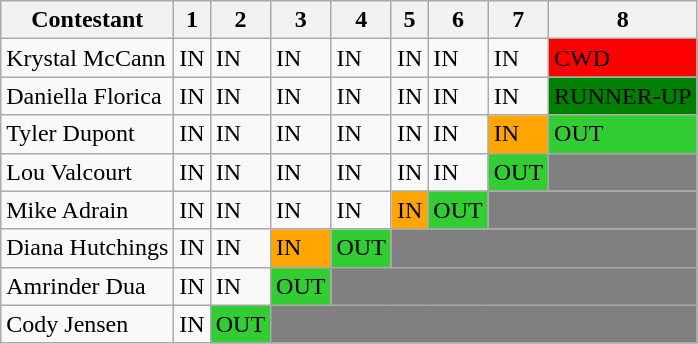<table class="wikitable">
<tr>
<th>Contestant</th>
<th>1</th>
<th>2</th>
<th>3</th>
<th>4</th>
<th>5</th>
<th>6</th>
<th>7</th>
<th>8</th>
</tr>
<tr>
<td>Krystal McCann</td>
<td>IN</td>
<td>IN</td>
<td>IN</td>
<td>IN</td>
<td>IN</td>
<td>IN</td>
<td>IN</td>
<td style="background-color:red">CWD</td>
</tr>
<tr>
<td>Daniella Florica</td>
<td>IN</td>
<td>IN</td>
<td>IN</td>
<td>IN</td>
<td>IN</td>
<td>IN</td>
<td>IN</td>
<td style="background-color:green">RUNNER-UP</td>
</tr>
<tr>
<td>Tyler Dupont</td>
<td>IN</td>
<td>IN</td>
<td>IN</td>
<td>IN</td>
<td>IN</td>
<td>IN</td>
<td style="background-color:orange">IN</td>
<td style="background-color:limegreen">OUT</td>
</tr>
<tr>
<td>Lou Valcourt</td>
<td>IN</td>
<td>IN</td>
<td>IN</td>
<td>IN</td>
<td>IN</td>
<td>IN</td>
<td style="background-color:limegreen">OUT</td>
<td style="background-color:gray" colspan="1"></td>
</tr>
<tr>
<td>Mike Adrain</td>
<td>IN</td>
<td>IN</td>
<td>IN</td>
<td>IN</td>
<td style="background-color:orange">IN</td>
<td style="background-color:limegreen">OUT</td>
<td style="background-color:gray" colspan="2"></td>
</tr>
<tr>
<td>Diana Hutchings</td>
<td>IN</td>
<td>IN</td>
<td style="background-color:orange">IN</td>
<td style="background-color:limegreen">OUT</td>
<td style="background-color:gray" colspan="4"></td>
</tr>
<tr>
<td>Amrinder Dua</td>
<td>IN</td>
<td>IN</td>
<td style="background-color:limegreen">OUT</td>
<td style="background-color:gray" colspan="5"></td>
</tr>
<tr>
<td>Cody Jensen</td>
<td>IN</td>
<td style="background-color:limegreen">OUT</td>
<td style="background-color:gray" colspan="6"></td>
</tr>
</table>
